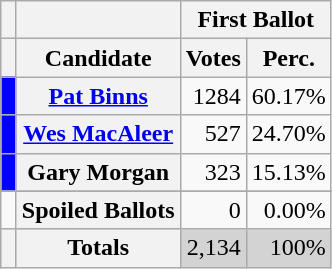<table class="wikitable">
<tr>
<th width="3"></th>
<th></th>
<th colspan="2">First Ballot</th>
</tr>
<tr>
<th width="3"></th>
<th>Candidate</th>
<th>Votes</th>
<th>Perc.</th>
</tr>
<tr>
<td bgcolor="blue"></td>
<th><a href='#'>Pat Binns</a></th>
<td align="right">1284</td>
<td align="right">60.17%</td>
</tr>
<tr>
<td bgcolor="blue"></td>
<th><a href='#'>Wes MacAleer</a></th>
<td align="right">527</td>
<td align="right">24.70%</td>
</tr>
<tr>
<td bgcolor="blue"></td>
<th>Gary Morgan</th>
<td align="right">323</td>
<td align="right">15.13%</td>
</tr>
<tr>
</tr>
<tr>
<td></td>
<th>Spoiled Ballots</th>
<td align="right">0</td>
<td align="right">0.00%</td>
</tr>
<tr bgcolor=lightgrey>
<th></th>
<th>Totals</th>
<td align="right">2,134</td>
<td align="right">100%</td>
</tr>
</table>
